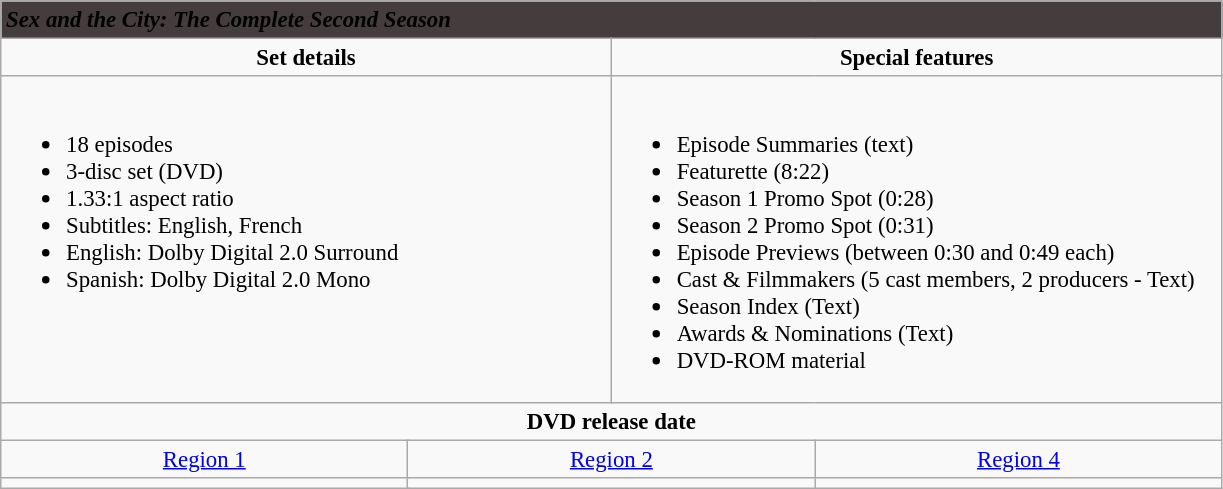<table class="wikitable" style="font-size: 95%;">
<tr style="background:#453c3d">
<td colspan="6"><span><strong><em>Sex and the City: The Complete Second Season</em></strong></span></td>
</tr>
<tr style="text-align:center;">
<td style="width:400px;" colspan="3"><strong>Set details</strong></td>
<td style="width:400px;" colspan="3"><strong>Special features</strong></td>
</tr>
<tr valign="top">
<td colspan="3"  style="text-align:left; width:300px;"><br><ul><li>18 episodes</li><li>3-disc set (DVD)</li><li>1.33:1 aspect ratio</li><li>Subtitles: English, French</li><li>English: Dolby Digital 2.0 Surround</li><li>Spanish: Dolby Digital 2.0 Mono</li></ul></td>
<td colspan="3" style="text-align:left; width:300px;"><br><ul><li>Episode Summaries (text)</li><li>Featurette (8:22)</li><li>Season 1 Promo Spot (0:28)</li><li>Season 2 Promo Spot (0:31)</li><li>Episode Previews (between 0:30 and 0:49 each)</li><li>Cast & Filmmakers (5 cast members, 2 producers - Text)</li><li>Season Index (Text)</li><li>Awards & Nominations (Text)</li><li>DVD-ROM material</li></ul></td>
</tr>
<tr>
<td colspan="6" style="text-align:center;"><strong>DVD release date</strong></td>
</tr>
<tr style="text-align:center;">
<td colspan="2" style="text-align:center;"><a href='#'>Region 1</a></td>
<td colspan="2" style="text-align:center;"><a href='#'>Region 2</a></td>
<td colspan="2" style="text-align:center;"><a href='#'>Region 4</a></td>
</tr>
<tr style="text-align:center;">
<td colspan="2"></td>
<td colspan="2"></td>
<td colspan="2"></td>
</tr>
</table>
